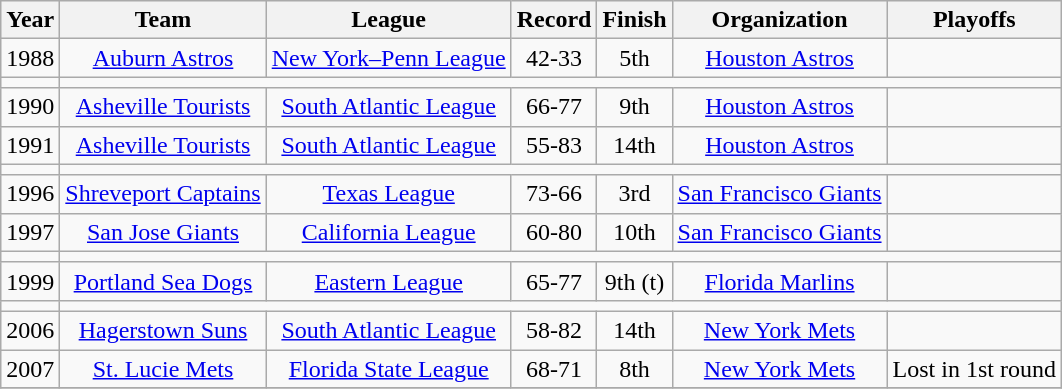<table class="wikitable">
<tr style="background: #F2F2F2;">
<th>Year</th>
<th>Team</th>
<th>League</th>
<th>Record</th>
<th>Finish</th>
<th>Organization</th>
<th>Playoffs</th>
</tr>
<tr align=center>
<td>1988</td>
<td><a href='#'>Auburn Astros</a></td>
<td><a href='#'>New York–Penn League</a></td>
<td>42-33</td>
<td>5th</td>
<td><a href='#'>Houston Astros</a></td>
<td></td>
</tr>
<tr align=center>
<td></td>
</tr>
<tr align=center>
<td>1990</td>
<td><a href='#'>Asheville Tourists</a></td>
<td><a href='#'>South Atlantic League</a></td>
<td>66-77</td>
<td>9th</td>
<td><a href='#'>Houston Astros</a></td>
<td></td>
</tr>
<tr align=center>
<td>1991</td>
<td><a href='#'>Asheville Tourists</a></td>
<td><a href='#'>South Atlantic League</a></td>
<td>55-83</td>
<td>14th</td>
<td><a href='#'>Houston Astros</a></td>
<td></td>
</tr>
<tr align=center>
<td></td>
</tr>
<tr align=center>
<td>1996</td>
<td><a href='#'>Shreveport Captains</a></td>
<td><a href='#'>Texas League</a></td>
<td>73-66</td>
<td>3rd</td>
<td><a href='#'>San Francisco Giants</a></td>
<td></td>
</tr>
<tr align=center>
<td>1997</td>
<td><a href='#'>San Jose Giants</a></td>
<td><a href='#'>California League</a></td>
<td>60-80</td>
<td>10th</td>
<td><a href='#'>San Francisco Giants</a></td>
<td></td>
</tr>
<tr align=center>
<td></td>
</tr>
<tr align=center>
<td>1999</td>
<td><a href='#'>Portland Sea Dogs</a></td>
<td><a href='#'>Eastern League</a></td>
<td>65-77</td>
<td>9th (t)</td>
<td><a href='#'>Florida Marlins</a></td>
<td></td>
</tr>
<tr align=center>
<td></td>
</tr>
<tr align=center>
<td>2006</td>
<td><a href='#'>Hagerstown Suns</a></td>
<td><a href='#'>South Atlantic League</a></td>
<td>58-82</td>
<td>14th</td>
<td><a href='#'>New York Mets</a></td>
<td></td>
</tr>
<tr align=center>
<td>2007</td>
<td><a href='#'>St. Lucie Mets</a></td>
<td><a href='#'>Florida State League</a></td>
<td>68-71</td>
<td>8th</td>
<td><a href='#'>New York Mets</a></td>
<td>Lost in 1st round</td>
</tr>
<tr align=center>
</tr>
</table>
